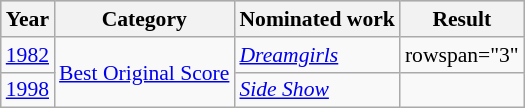<table class="wikitable" style="font-size:90%;">
<tr style="background:#ccc; text-align:center;">
<th>Year</th>
<th>Category</th>
<th>Nominated work</th>
<th>Result</th>
</tr>
<tr>
<td><a href='#'>1982</a></td>
<td rowspan="2"><a href='#'>Best Original Score</a></td>
<td><em><a href='#'>Dreamgirls</a></em></td>
<td>rowspan="3" </td>
</tr>
<tr>
<td><a href='#'>1998</a></td>
<td><em><a href='#'>Side Show</a></em></td>
</tr>
</table>
